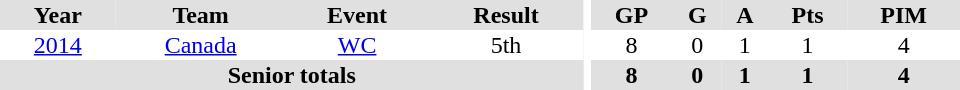<table border="0" cellpadding="1" cellspacing="0" ID="Table3" style="text-align:center; width:40em">
<tr style="text-align:center; background-color:#e0e0e0">
<th>Year</th>
<th>Team</th>
<th>Event</th>
<th>Result</th>
<th rowspan="99" style="background-color:#ffffff"></th>
<th>GP</th>
<th>G</th>
<th>A</th>
<th>Pts</th>
<th>PIM</th>
</tr>
<tr>
<td><a href='#'>2014</a></td>
<td><a href='#'>Canada</a></td>
<td><a href='#'>WC</a></td>
<td>5th</td>
<td>8</td>
<td>0</td>
<td>1</td>
<td>1</td>
<td>4</td>
</tr>
<tr bgcolor="#e0e0e0">
<th colspan="4">Senior totals</th>
<th>8</th>
<th>0</th>
<th>1</th>
<th>1</th>
<th>4</th>
</tr>
</table>
